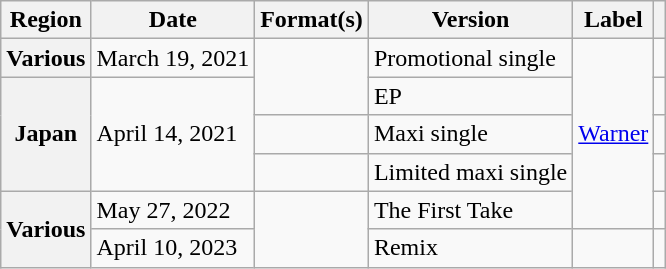<table class="wikitable plainrowheaders">
<tr>
<th scope="col">Region</th>
<th scope="col">Date</th>
<th scope="col">Format(s)</th>
<th scope="col">Version</th>
<th scope="col">Label</th>
<th scope="col"></th>
</tr>
<tr>
<th scope="row">Various</th>
<td>March 19, 2021</td>
<td rowspan="2"></td>
<td>Promotional single</td>
<td rowspan="5"><a href='#'>Warner</a></td>
<td align="center"></td>
</tr>
<tr>
<th scope="row" rowspan="3">Japan</th>
<td rowspan="3">April 14, 2021</td>
<td>EP</td>
<td align="center"></td>
</tr>
<tr>
<td></td>
<td>Maxi single</td>
<td align="center"></td>
</tr>
<tr>
<td></td>
<td>Limited maxi single</td>
<td align="center"></td>
</tr>
<tr>
<th scope="row" rowspan="2">Various</th>
<td>May 27, 2022</td>
<td rowspan="2"></td>
<td>The First Take</td>
<td align="center"></td>
</tr>
<tr>
<td>April 10, 2023</td>
<td>Remix</td>
<td></td>
<td align="center"></td>
</tr>
</table>
